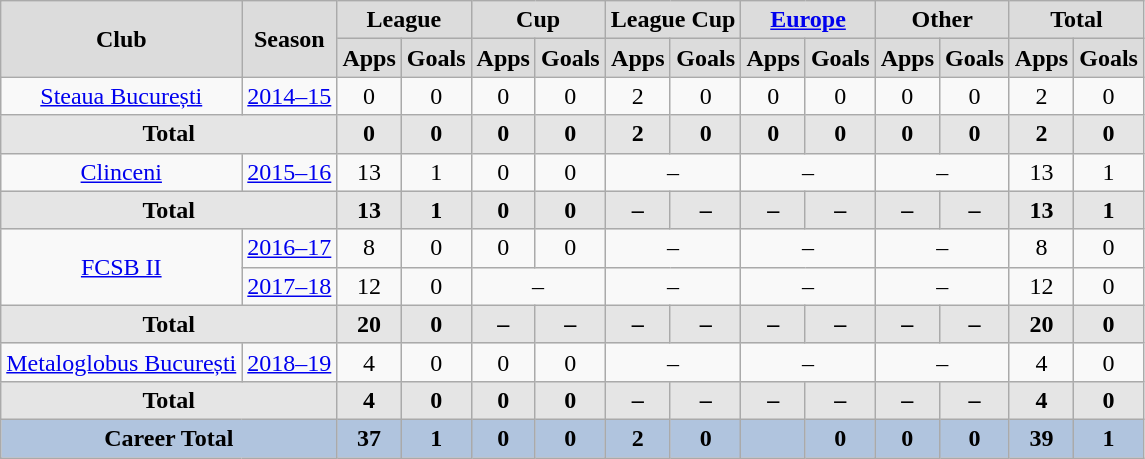<table class="wikitable" style="text-align: center;">
<tr>
<th style="background: #DCDCDC; text-align: center" rowspan="2"><strong>Club</strong></th>
<th style="background: #DCDCDC; text-align: center" rowspan="2"><strong>Season</strong></th>
<th style="background: #DCDCDC; text-align: center" colspan="2"><strong>League</strong></th>
<th style="background: #DCDCDC; text-align: center" colspan="2"><strong>Cup</strong></th>
<th style="background: #DCDCDC; text-align: center" colspan="2"><strong>League Cup</strong></th>
<th style="background: #DCDCDC; text-align: center" colspan="2"><a href='#'>Europe</a></th>
<th style="background: #DCDCDC; text-align: center" colspan="2"><strong>Other</strong></th>
<th style="background: #DCDCDC; text-align: center" colspan="3"><strong>Total</strong></th>
</tr>
<tr>
<th style="background:#dcdcdc; text-align:center;">Apps</th>
<th style="background:#dcdcdc; text-align:center;">Goals</th>
<th style="background:#dcdcdc; text-align:center;">Apps</th>
<th style="background:#dcdcdc; text-align:center;">Goals</th>
<th style="background:#dcdcdc; text-align:center;">Apps</th>
<th style="background:#dcdcdc; text-align:center;">Goals</th>
<th style="background:#dcdcdc; text-align:center;">Apps</th>
<th style="background:#dcdcdc; text-align:center;">Goals</th>
<th style="background:#dcdcdc; text-align:center;">Apps</th>
<th style="background:#dcdcdc; text-align:center;">Goals</th>
<th style="background:#dcdcdc; text-align:center;">Apps</th>
<th style="background:#dcdcdc; text-align:center;">Goals</th>
</tr>
<tr>
<td rowspan="1"><a href='#'>Steaua București</a></td>
<td><a href='#'>2014–15</a></td>
<td>0</td>
<td>0</td>
<td>0</td>
<td>0</td>
<td>2</td>
<td>0</td>
<td>0</td>
<td>0</td>
<td>0</td>
<td>0</td>
<td>2</td>
<td>0</td>
</tr>
<tr>
<th style="background: #E5E5E5; text-align: center" colspan="2">Total</th>
<th style="background:#e5e5e5; text-align:center;">0</th>
<th style="background:#e5e5e5; text-align:center;">0</th>
<th style="background:#e5e5e5; text-align:center;">0</th>
<th style="background:#e5e5e5; text-align:center;">0</th>
<th style="background:#e5e5e5; text-align:center;">2</th>
<th style="background:#e5e5e5; text-align:center;">0</th>
<th style="background:#e5e5e5; text-align:center;">0</th>
<th style="background:#e5e5e5; text-align:center;">0</th>
<th style="background:#e5e5e5; text-align:center;">0</th>
<th style="background:#e5e5e5; text-align:center;">0</th>
<th style="background:#e5e5e5; text-align:center;">2</th>
<th style="background:#e5e5e5; text-align:center;">0</th>
</tr>
<tr>
<td rowspan="1"><a href='#'>Clinceni</a></td>
<td><a href='#'>2015–16</a></td>
<td>13</td>
<td>1</td>
<td>0</td>
<td>0</td>
<td rowspan=1 colspan="2">–</td>
<td rowspan=1 colspan="2">–</td>
<td rowspan=1 colspan="2">–</td>
<td>13</td>
<td>1</td>
</tr>
<tr>
<th style="background: #E5E5E5; text-align: center" colspan="2">Total</th>
<th style="background:#e5e5e5; text-align:center;">13</th>
<th style="background:#e5e5e5; text-align:center;">1</th>
<th style="background:#e5e5e5; text-align:center;">0</th>
<th style="background:#e5e5e5; text-align:center;">0</th>
<th style="background:#e5e5e5; text-align:center;">–</th>
<th style="background:#e5e5e5; text-align:center;">–</th>
<th style="background:#e5e5e5; text-align:center;">–</th>
<th style="background:#e5e5e5; text-align:center;">–</th>
<th style="background:#e5e5e5; text-align:center;">–</th>
<th style="background:#e5e5e5; text-align:center;">–</th>
<th style="background:#e5e5e5; text-align:center;">13</th>
<th style="background:#e5e5e5; text-align:center;">1</th>
</tr>
<tr>
<td rowspan="2"><a href='#'>FCSB II</a></td>
<td><a href='#'>2016–17</a></td>
<td>8</td>
<td>0</td>
<td>0</td>
<td>0</td>
<td rowspan=1 colspan="2">–</td>
<td rowspan=1 colspan="2">–</td>
<td rowspan=1 colspan="2">–</td>
<td>8</td>
<td>0</td>
</tr>
<tr>
<td><a href='#'>2017–18</a></td>
<td>12</td>
<td>0</td>
<td rowspan=1 colspan="2">–</td>
<td rowspan=1 colspan="2">–</td>
<td rowspan=1 colspan="2">–</td>
<td rowspan=1 colspan="2">–</td>
<td>12</td>
<td>0</td>
</tr>
<tr>
<th style="background: #E5E5E5; text-align: center" colspan="2">Total</th>
<th style="background:#e5e5e5; text-align:center;">20</th>
<th style="background:#e5e5e5; text-align:center;">0</th>
<th style="background:#e5e5e5; text-align:center;">–</th>
<th style="background:#e5e5e5; text-align:center;">–</th>
<th style="background:#e5e5e5; text-align:center;">–</th>
<th style="background:#e5e5e5; text-align:center;">–</th>
<th style="background:#e5e5e5; text-align:center;">–</th>
<th style="background:#e5e5e5; text-align:center;">–</th>
<th style="background:#e5e5e5; text-align:center;">–</th>
<th style="background:#e5e5e5; text-align:center;">–</th>
<th style="background:#e5e5e5; text-align:center;">20</th>
<th style="background:#e5e5e5; text-align:center;">0</th>
</tr>
<tr>
<td rowspan="1"><a href='#'>Metaloglobus București</a></td>
<td><a href='#'>2018–19</a></td>
<td>4</td>
<td>0</td>
<td>0</td>
<td>0</td>
<td rowspan=1 colspan="2">–</td>
<td rowspan=1 colspan="2">–</td>
<td rowspan=1 colspan="2">–</td>
<td>4</td>
<td>0</td>
</tr>
<tr>
<th style="background: #E5E5E5; text-align: center" colspan="2">Total</th>
<th style="background:#e5e5e5; text-align:center;">4</th>
<th style="background:#e5e5e5; text-align:center;">0</th>
<th style="background:#e5e5e5; text-align:center;">0</th>
<th style="background:#e5e5e5; text-align:center;">0</th>
<th style="background:#e5e5e5; text-align:center;">–</th>
<th style="background:#e5e5e5; text-align:center;">–</th>
<th style="background:#e5e5e5; text-align:center;">–</th>
<th style="background:#e5e5e5; text-align:center;">–</th>
<th style="background:#e5e5e5; text-align:center;">–</th>
<th style="background:#e5e5e5; text-align:center;">–</th>
<th style="background:#e5e5e5; text-align:center;">4</th>
<th style="background:#e5e5e5; text-align:center;">0</th>
</tr>
<tr>
<th colspan="2" style="background: #b0c4de; text-align: center"><strong>Career Total</strong></th>
<th style="background:#b0c4de; text-align:center;">37</th>
<th style="background:#b0c4de; text-align:center;">1</th>
<th style="background:#b0c4de; text-align:center;">0</th>
<th style="background:#b0c4de; text-align:center;">0</th>
<th style="background:#b0c4de; text-align:center;">2</th>
<th style="background:#b0c4de; text-align:center;">0</th>
<th style="background:#b0c4de; text-align:center;"></th>
<th style="background:#b0c4de; text-align:center;">0</th>
<th style="background:#b0c4de; text-align:center;">0</th>
<th style="background:#b0c4de; text-align:center;">0</th>
<th style="background:#b0c4de; text-align:center;">39</th>
<th style="background:#b0c4de; text-align:center;">1</th>
</tr>
</table>
